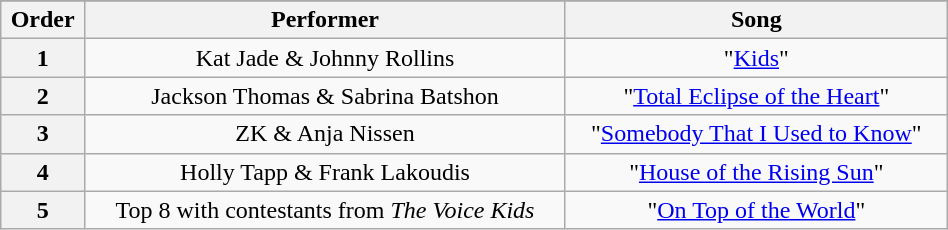<table class="wikitable" style="text-align:center; width:50%;">
<tr>
</tr>
<tr>
<th>Order</th>
<th>Performer</th>
<th>Song</th>
</tr>
<tr>
<th scope="row">1</th>
<td>Kat Jade & Johnny Rollins</td>
<td>"<a href='#'>Kids</a>"</td>
</tr>
<tr>
<th scope="row">2</th>
<td>Jackson Thomas & Sabrina Batshon</td>
<td>"<a href='#'>Total Eclipse of the Heart</a>"</td>
</tr>
<tr>
<th scope="row">3</th>
<td>ZK & Anja Nissen</td>
<td>"<a href='#'>Somebody That I Used to Know</a>"</td>
</tr>
<tr>
<th scope="row">4</th>
<td>Holly Tapp & Frank Lakoudis</td>
<td>"<a href='#'>House of the Rising Sun</a>"</td>
</tr>
<tr>
<th scope="row">5</th>
<td>Top 8 with contestants from <em>The Voice Kids</em></td>
<td>"<a href='#'>On Top of the World</a>"</td>
</tr>
</table>
